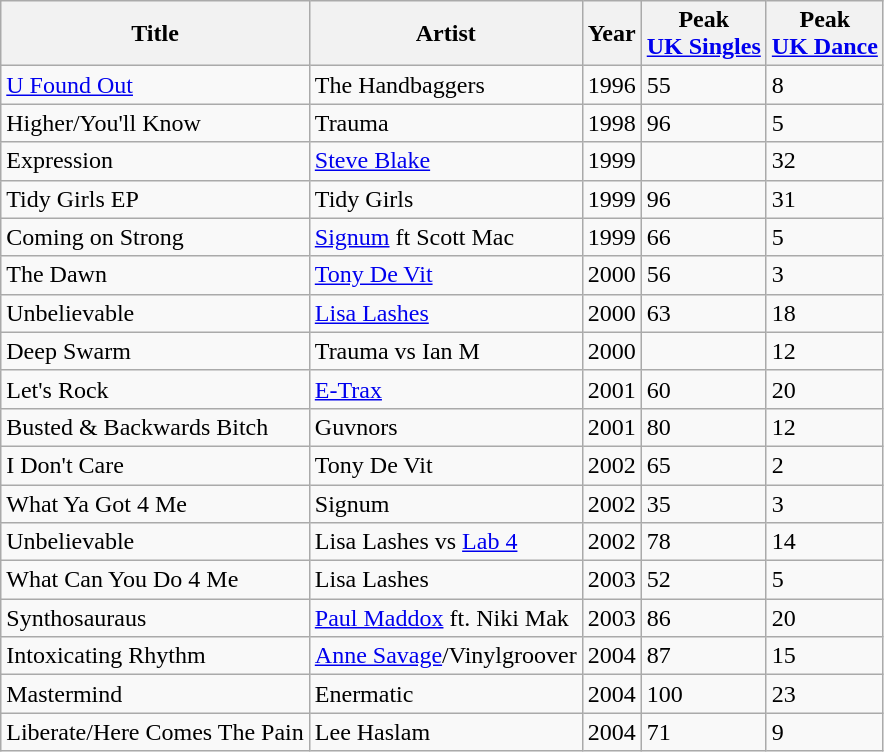<table class="wikitable sortable">
<tr>
<th>Title</th>
<th>Artist</th>
<th>Year</th>
<th>Peak <br><a href='#'>UK Singles</a></th>
<th>Peak <br><a href='#'>UK Dance</a></th>
</tr>
<tr>
<td><a href='#'>U Found Out</a></td>
<td>The Handbaggers</td>
<td>1996</td>
<td>55</td>
<td>8</td>
</tr>
<tr>
<td>Higher/You'll Know</td>
<td>Trauma</td>
<td>1998</td>
<td>96</td>
<td>5</td>
</tr>
<tr>
<td>Expression</td>
<td><a href='#'>Steve Blake</a></td>
<td>1999</td>
<td></td>
<td>32</td>
</tr>
<tr>
<td>Tidy Girls EP</td>
<td>Tidy Girls</td>
<td>1999</td>
<td>96</td>
<td>31</td>
</tr>
<tr>
<td>Coming on Strong</td>
<td><a href='#'>Signum</a> ft Scott Mac</td>
<td>1999</td>
<td>66</td>
<td>5</td>
</tr>
<tr>
<td>The Dawn</td>
<td><a href='#'>Tony De Vit</a></td>
<td>2000</td>
<td>56</td>
<td>3</td>
</tr>
<tr>
<td>Unbelievable</td>
<td><a href='#'>Lisa Lashes</a></td>
<td>2000</td>
<td>63</td>
<td>18</td>
</tr>
<tr>
<td>Deep Swarm</td>
<td>Trauma vs Ian M</td>
<td>2000</td>
<td></td>
<td>12</td>
</tr>
<tr>
<td>Let's Rock</td>
<td><a href='#'>E-Trax</a></td>
<td>2001</td>
<td>60</td>
<td>20</td>
</tr>
<tr>
<td>Busted & Backwards Bitch</td>
<td>Guvnors</td>
<td>2001</td>
<td>80</td>
<td>12</td>
</tr>
<tr>
<td>I Don't Care</td>
<td>Tony De Vit</td>
<td>2002</td>
<td>65</td>
<td>2</td>
</tr>
<tr>
<td>What Ya Got 4 Me</td>
<td>Signum</td>
<td>2002</td>
<td>35</td>
<td>3</td>
</tr>
<tr>
<td>Unbelievable</td>
<td>Lisa Lashes vs <a href='#'>Lab 4</a></td>
<td>2002</td>
<td>78</td>
<td>14</td>
</tr>
<tr>
<td>What Can You Do 4 Me</td>
<td>Lisa Lashes</td>
<td>2003</td>
<td>52</td>
<td>5</td>
</tr>
<tr>
<td>Synthosauraus</td>
<td><a href='#'>Paul Maddox</a> ft. Niki Mak</td>
<td>2003</td>
<td>86</td>
<td>20</td>
</tr>
<tr>
<td>Intoxicating Rhythm</td>
<td><a href='#'>Anne Savage</a>/Vinylgroover</td>
<td>2004</td>
<td>87</td>
<td>15</td>
</tr>
<tr>
<td>Mastermind</td>
<td>Enermatic</td>
<td>2004</td>
<td>100</td>
<td>23</td>
</tr>
<tr>
<td>Liberate/Here Comes The Pain</td>
<td>Lee Haslam</td>
<td>2004</td>
<td>71</td>
<td>9</td>
</tr>
</table>
